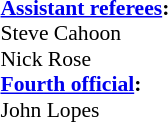<table style="width:100%;font-size:90%">
<tr>
<td><br><strong><a href='#'>Assistant referees</a>:</strong>
<br>Steve Cahoon
<br> Nick Rose
<br><strong><a href='#'>Fourth official</a>:</strong>
<br>John Lopes</td>
<td style="width:60%; vertical-align:top"></td>
</tr>
</table>
